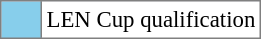<table bgcolor="#f7f8ff" cellpadding="3" cellspacing="0" border="1" style="font-size: 95%; border: gray solid 1px; border-collapse: collapse;text-align:center;">
<tr>
<td style="background: #87CEEB;" width="20"></td>
<td bgcolor="#ffffff" align="left">LEN Cup qualification</td>
</tr>
</table>
